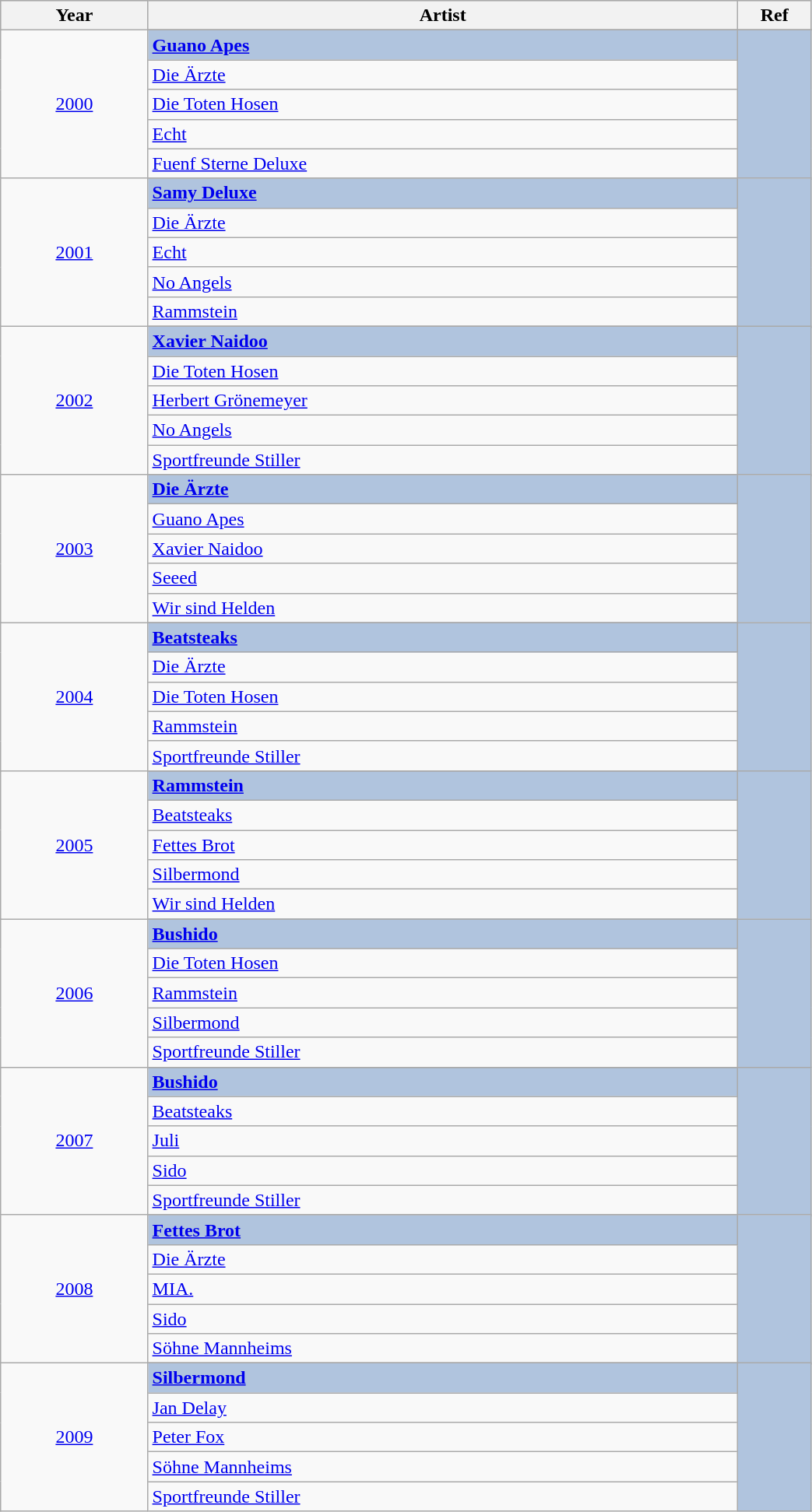<table class="wikitable" style="width:55%;">
<tr style="background:#bebebe;">
<th style="width:10%;">Year</th>
<th style="width:40%;">Artist</th>
<th style="width:5%;">Ref</th>
</tr>
<tr>
<td rowspan="6" align="center"><a href='#'>2000</a></td>
</tr>
<tr style="background:#B0C4DE">
<td><strong><a href='#'>Guano Apes</a></strong></td>
<td rowspan="6" align="center"></td>
</tr>
<tr>
<td><a href='#'>Die Ärzte</a></td>
</tr>
<tr>
<td><a href='#'>Die Toten Hosen</a></td>
</tr>
<tr>
<td><a href='#'>Echt</a></td>
</tr>
<tr>
<td><a href='#'>Fuenf Sterne Deluxe</a></td>
</tr>
<tr>
<td rowspan="6" align="center"><a href='#'>2001</a></td>
</tr>
<tr style="background:#B0C4DE">
<td><strong><a href='#'>Samy Deluxe</a></strong></td>
<td rowspan="6" align="center"></td>
</tr>
<tr>
<td><a href='#'>Die Ärzte</a></td>
</tr>
<tr>
<td><a href='#'>Echt</a></td>
</tr>
<tr>
<td><a href='#'>No Angels</a></td>
</tr>
<tr>
<td><a href='#'>Rammstein</a></td>
</tr>
<tr>
<td rowspan="6" align="center"><a href='#'>2002</a></td>
</tr>
<tr style="background:#B0C4DE">
<td><strong><a href='#'>Xavier Naidoo</a></strong></td>
<td rowspan="6" align="center"></td>
</tr>
<tr>
<td><a href='#'>Die Toten Hosen</a></td>
</tr>
<tr>
<td><a href='#'>Herbert Grönemeyer</a></td>
</tr>
<tr>
<td><a href='#'>No Angels</a></td>
</tr>
<tr>
<td><a href='#'>Sportfreunde Stiller</a></td>
</tr>
<tr>
<td rowspan="6" align="center"><a href='#'>2003</a></td>
</tr>
<tr style="background:#B0C4DE">
<td><strong><a href='#'>Die Ärzte</a></strong></td>
<td rowspan="6" align="center"></td>
</tr>
<tr>
<td><a href='#'>Guano Apes</a></td>
</tr>
<tr>
<td><a href='#'>Xavier Naidoo</a></td>
</tr>
<tr>
<td><a href='#'>Seeed</a></td>
</tr>
<tr>
<td><a href='#'>Wir sind Helden</a></td>
</tr>
<tr>
<td rowspan="6" align="center"><a href='#'>2004</a></td>
</tr>
<tr style="background:#B0C4DE">
<td><strong><a href='#'>Beatsteaks</a></strong></td>
<td rowspan="6" align="center"></td>
</tr>
<tr>
<td><a href='#'>Die Ärzte</a></td>
</tr>
<tr>
<td><a href='#'>Die Toten Hosen</a></td>
</tr>
<tr>
<td><a href='#'>Rammstein</a></td>
</tr>
<tr>
<td><a href='#'>Sportfreunde Stiller</a></td>
</tr>
<tr>
<td rowspan="6" align="center"><a href='#'>2005</a></td>
</tr>
<tr style="background:#B0C4DE">
<td><strong><a href='#'>Rammstein</a></strong></td>
<td rowspan="6" align="center"></td>
</tr>
<tr>
<td><a href='#'>Beatsteaks</a></td>
</tr>
<tr>
<td><a href='#'>Fettes Brot</a></td>
</tr>
<tr>
<td><a href='#'>Silbermond</a></td>
</tr>
<tr>
<td><a href='#'>Wir sind Helden</a></td>
</tr>
<tr>
<td rowspan="6" align="center"><a href='#'>2006</a></td>
</tr>
<tr style="background:#B0C4DE">
<td><strong><a href='#'>Bushido</a></strong></td>
<td rowspan="6" align="center"></td>
</tr>
<tr>
<td><a href='#'>Die Toten Hosen</a></td>
</tr>
<tr>
<td><a href='#'>Rammstein</a></td>
</tr>
<tr>
<td><a href='#'>Silbermond</a></td>
</tr>
<tr>
<td><a href='#'>Sportfreunde Stiller</a></td>
</tr>
<tr>
<td rowspan="6" align="center"><a href='#'>2007</a></td>
</tr>
<tr style="background:#B0C4DE">
<td><strong><a href='#'>Bushido</a></strong></td>
<td rowspan="6" align="center"></td>
</tr>
<tr>
<td><a href='#'>Beatsteaks</a></td>
</tr>
<tr>
<td><a href='#'>Juli</a></td>
</tr>
<tr>
<td><a href='#'>Sido</a></td>
</tr>
<tr>
<td><a href='#'>Sportfreunde Stiller</a></td>
</tr>
<tr>
<td rowspan="6" align="center"><a href='#'>2008</a></td>
</tr>
<tr style="background:#B0C4DE">
<td><strong><a href='#'>Fettes Brot</a></strong></td>
<td rowspan="6" align="center"></td>
</tr>
<tr>
<td><a href='#'>Die Ärzte</a></td>
</tr>
<tr>
<td><a href='#'>MIA.</a></td>
</tr>
<tr>
<td><a href='#'>Sido</a></td>
</tr>
<tr>
<td><a href='#'>Söhne Mannheims</a></td>
</tr>
<tr>
<td rowspan="6" align="center"><a href='#'>2009</a></td>
</tr>
<tr style="background:#B0C4DE">
<td><strong><a href='#'>Silbermond</a></strong></td>
<td rowspan="6" align="center"></td>
</tr>
<tr>
<td><a href='#'>Jan Delay</a></td>
</tr>
<tr>
<td><a href='#'>Peter Fox</a></td>
</tr>
<tr>
<td><a href='#'>Söhne Mannheims</a></td>
</tr>
<tr>
<td><a href='#'>Sportfreunde Stiller</a></td>
</tr>
</table>
